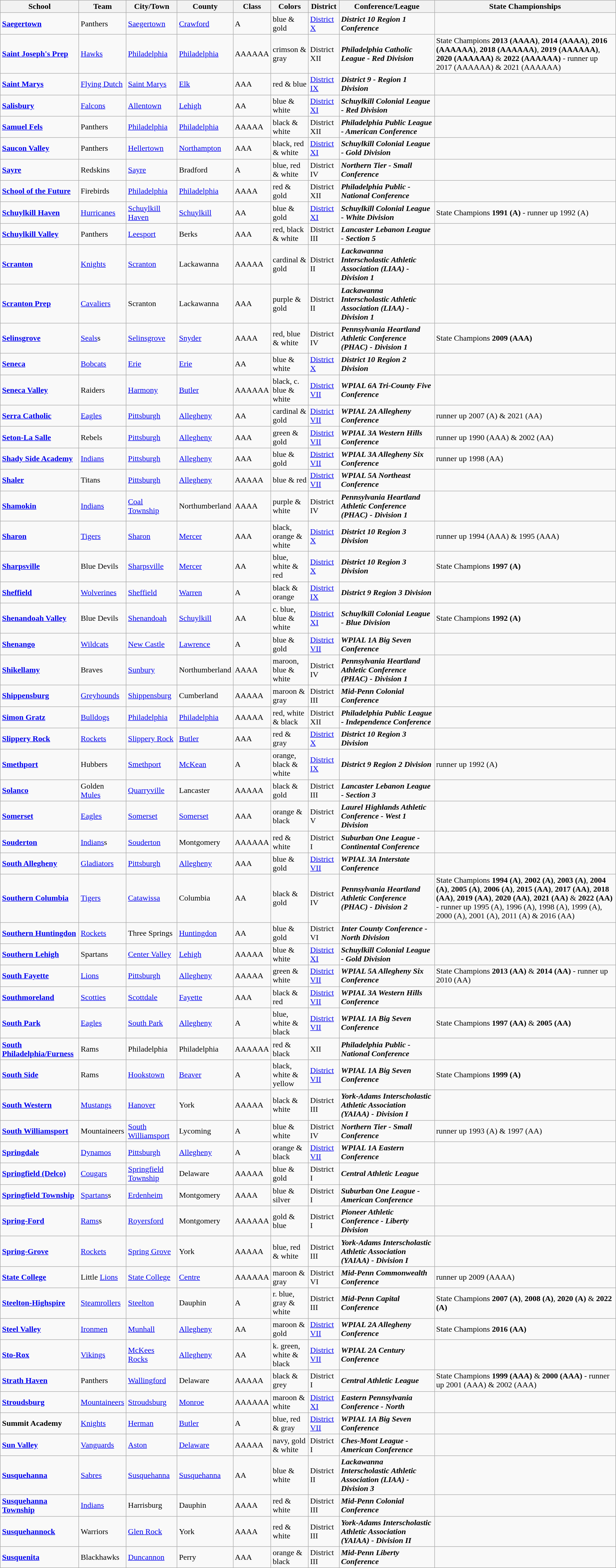<table class="wikitable sortable">
<tr>
<th>School</th>
<th>Team</th>
<th>City/Town</th>
<th>County</th>
<th>Class</th>
<th>Colors</th>
<th>District</th>
<th>Conference/League</th>
<th>State Championships</th>
</tr>
<tr style=#FFF5EE;">
<td><strong><a href='#'>Saegertown</a></strong></td>
<td>Panthers</td>
<td><a href='#'>Saegertown</a></td>
<td><a href='#'>Crawford</a></td>
<td>A</td>
<td> blue & gold</td>
<td><a href='#'>District X</a></td>
<td><strong><em>District 10 Region 1 Conference</em></strong></td>
<td></td>
</tr>
<tr style=#FFF5EE;">
<td><strong><a href='#'>Saint Joseph's Prep</a></strong></td>
<td><a href='#'>Hawks</a></td>
<td><a href='#'>Philadelphia</a></td>
<td><a href='#'>Philadelphia</a></td>
<td>AAAAAA</td>
<td> crimson & gray</td>
<td>District XII</td>
<td><strong><em>Philadelphia Catholic League - Red Division</em></strong></td>
<td>State Champions <strong>2013 (AAAA)</strong>, <strong>2014 (AAAA)</strong>, <strong>2016 (AAAAAA)</strong>, <strong>2018 (AAAAAA)</strong>, <strong>2019 (AAAAAA)</strong>, <strong>2020 (AAAAAA)</strong> & <strong>2022 (AAAAAA)</strong> - runner up 2017 (AAAAAA) & 2021 (AAAAAA)</td>
</tr>
<tr style=#FFF5EE;">
<td><strong><a href='#'>Saint Marys</a></strong></td>
<td><a href='#'>Flying Dutch</a></td>
<td><a href='#'>Saint Marys</a></td>
<td><a href='#'>Elk</a></td>
<td>AAA</td>
<td> red & blue</td>
<td><a href='#'>District IX</a></td>
<td><strong><em>District 9 - Region 1 Division</em></strong></td>
<td></td>
</tr>
<tr style=#FFF5EE;">
<td><strong><a href='#'>Salisbury</a></strong></td>
<td><a href='#'>Falcons</a></td>
<td><a href='#'>Allentown</a></td>
<td><a href='#'>Lehigh</a></td>
<td>AA</td>
<td> blue & white</td>
<td><a href='#'>District XI</a></td>
<td><strong><em>Schuylkill Colonial League - Red Division</em></strong></td>
<td></td>
</tr>
<tr style=#C4D8E2;">
<td><strong><a href='#'>Samuel Fels</a></strong></td>
<td>Panthers</td>
<td><a href='#'>Philadelphia</a></td>
<td><a href='#'>Philadelphia</a></td>
<td>AAAAA</td>
<td> black & white</td>
<td>District XII</td>
<td><strong><em>Philadelphia Public League - American Conference</em></strong></td>
<td></td>
</tr>
<tr style=#FFF5EE;">
<td><strong><a href='#'>Saucon Valley</a></strong></td>
<td>Panthers</td>
<td><a href='#'>Hellertown</a></td>
<td><a href='#'>Northampton</a></td>
<td>AAA</td>
<td> black, red & white</td>
<td><a href='#'>District XI</a></td>
<td><strong><em>Schuylkill Colonial League - Gold Division</em></strong></td>
<td></td>
</tr>
<tr style=#FFF5EE;">
<td><strong><a href='#'>Sayre</a></strong></td>
<td>Redskins</td>
<td><a href='#'>Sayre</a></td>
<td>Bradford</td>
<td>A</td>
<td> blue, red & white</td>
<td>District IV</td>
<td><strong><em>Northern Tier - Small Conference</em></strong></td>
<td></td>
</tr>
<tr style=#FFF5EE;">
<td><strong><a href='#'>School of the Future</a></strong></td>
<td>Firebirds</td>
<td><a href='#'>Philadelphia</a></td>
<td><a href='#'>Philadelphia</a></td>
<td>AAAA</td>
<td> red & gold</td>
<td>District XII</td>
<td><strong><em>Philadelphia Public -National Conference</em></strong></td>
<td></td>
</tr>
<tr style=#FFF5EE;">
<td><strong><a href='#'>Schuylkill Haven</a></strong></td>
<td><a href='#'>Hurricanes</a></td>
<td><a href='#'>Schuylkill Haven</a></td>
<td><a href='#'>Schuylkill</a></td>
<td>AA</td>
<td> blue & gold</td>
<td><a href='#'>District XI</a></td>
<td><strong><em>Schuylkill Colonial League - White Division</em></strong></td>
<td>State Champions <strong>1991 (A)</strong> - runner up 1992 (A)</td>
</tr>
<tr style=#FFF5EE;">
<td><strong><a href='#'>Schuylkill Valley</a></strong></td>
<td>Panthers</td>
<td><a href='#'>Leesport</a></td>
<td>Berks</td>
<td>AAA</td>
<td> red, black & white</td>
<td>District III</td>
<td><strong><em>Lancaster Lebanon League - Section 5</em></strong></td>
<td></td>
</tr>
<tr style=#FFF5EE;">
<td><strong><a href='#'>Scranton</a></strong></td>
<td><a href='#'>Knights</a></td>
<td><a href='#'>Scranton</a></td>
<td>Lackawanna</td>
<td>AAAAA</td>
<td> cardinal & gold</td>
<td>District II</td>
<td><strong><em>Lackawanna Interscholastic Athletic Association (LIAA) - Division 1</em></strong></td>
<td></td>
</tr>
<tr style=#FFF5EE;">
<td><strong><a href='#'>Scranton Prep</a></strong></td>
<td><a href='#'>Cavaliers</a></td>
<td>Scranton</td>
<td>Lackawanna</td>
<td>AAA</td>
<td> purple & gold</td>
<td>District II</td>
<td><strong><em>Lackawanna Interscholastic Athletic Association (LIAA) - Division 1</em></strong></td>
<td></td>
</tr>
<tr style=#FFF5EE;">
<td><strong><a href='#'>Selinsgrove</a></strong></td>
<td><a href='#'>Seals</a>s</td>
<td><a href='#'>Selinsgrove</a></td>
<td><a href='#'>Snyder</a></td>
<td>AAAA</td>
<td> red, blue & white</td>
<td>District IV</td>
<td><strong><em>Pennsylvania Heartland Athletic Conference (PHAC) - Division 1</em></strong></td>
<td>State Champions <strong>2009 (AAA)</strong></td>
</tr>
<tr style=#FFF5EE;">
<td><strong><a href='#'>Seneca</a></strong></td>
<td><a href='#'>Bobcats</a></td>
<td><a href='#'>Erie</a></td>
<td><a href='#'>Erie</a></td>
<td>AA</td>
<td> blue & white</td>
<td><a href='#'>District X</a></td>
<td><strong><em>District 10 Region 2 Division</em></strong></td>
<td></td>
</tr>
<tr style=#FFF5EE;">
<td><strong><a href='#'>Seneca Valley</a></strong></td>
<td>Raiders</td>
<td><a href='#'>Harmony</a></td>
<td><a href='#'>Butler</a></td>
<td>AAAAAA</td>
<td> black, c. blue & white</td>
<td><a href='#'>District VII</a></td>
<td><strong><em>WPIAL 6A Tri-County Five Conference</em></strong></td>
<td></td>
</tr>
<tr style=#FFF5EE;">
<td><strong><a href='#'>Serra Catholic</a></strong></td>
<td><a href='#'>Eagles</a></td>
<td><a href='#'>Pittsburgh</a></td>
<td><a href='#'>Allegheny</a></td>
<td>AA</td>
<td> cardinal & gold</td>
<td><a href='#'>District VII</a></td>
<td><strong><em>WPIAL 2A Allegheny Conference</em></strong></td>
<td>runner up 2007 (A) & 2021 (AA)</td>
</tr>
<tr style=#FFF5EE;">
<td><strong><a href='#'>Seton-La Salle</a></strong></td>
<td>Rebels</td>
<td><a href='#'>Pittsburgh</a></td>
<td><a href='#'>Allegheny</a></td>
<td>AAA</td>
<td> green & gold</td>
<td><a href='#'>District VII</a></td>
<td><strong><em>WPIAL 3A Western Hills Conference</em></strong></td>
<td>runner up 1990 (AAA) & 2002 (AA)</td>
</tr>
<tr style=#FFF5EE;">
<td><strong><a href='#'>Shady Side Academy</a></strong></td>
<td><a href='#'>Indians</a></td>
<td><a href='#'>Pittsburgh</a></td>
<td><a href='#'>Allegheny</a></td>
<td>AAA</td>
<td> blue & gold</td>
<td><a href='#'>District VII</a></td>
<td><strong><em>WPIAL 3A Allegheny Six Conference</em></strong></td>
<td>runner up 1998 (AA)</td>
</tr>
<tr style=#FFF5EE;">
<td><strong><a href='#'>Shaler</a></strong></td>
<td>Titans</td>
<td><a href='#'>Pittsburgh</a></td>
<td><a href='#'>Allegheny</a></td>
<td>AAAAA</td>
<td> blue & red</td>
<td><a href='#'>District VII</a></td>
<td><strong><em>WPIAL 5A Northeast Conference</em></strong></td>
<td></td>
</tr>
<tr style=#FFF5EE;">
<td><strong><a href='#'>Shamokin</a></strong></td>
<td><a href='#'>Indians</a></td>
<td><a href='#'>Coal Township</a></td>
<td>Northumberland</td>
<td>AAAA</td>
<td> purple & white</td>
<td>District IV</td>
<td><strong><em>Pennsylvania Heartland Athletic Conference (PHAC) - Division 1</em></strong></td>
<td></td>
</tr>
<tr style=#FFF5EE;">
<td><strong><a href='#'>Sharon</a></strong></td>
<td><a href='#'>Tigers</a></td>
<td><a href='#'>Sharon</a></td>
<td><a href='#'>Mercer</a></td>
<td>AAA</td>
<td> black, orange & white</td>
<td><a href='#'>District X</a></td>
<td><strong><em>District 10 Region 3 Division</em></strong></td>
<td>runner up 1994 (AAA) & 1995 (AAA)</td>
</tr>
<tr style=#FFF5EE;">
<td><strong><a href='#'>Sharpsville</a></strong></td>
<td>Blue Devils</td>
<td><a href='#'>Sharpsville</a></td>
<td><a href='#'>Mercer</a></td>
<td>AA</td>
<td> blue, white & red</td>
<td><a href='#'>District X</a></td>
<td><strong><em>District 10 Region 3 Division</em></strong></td>
<td>State Champions <strong>1997 (A)</strong></td>
</tr>
<tr style=#FFF5EE;">
<td><strong><a href='#'>Sheffield</a></strong></td>
<td><a href='#'>Wolverines</a></td>
<td><a href='#'>Sheffield</a></td>
<td><a href='#'>Warren</a></td>
<td>A</td>
<td> black & orange</td>
<td><a href='#'>District IX</a></td>
<td><strong><em>District 9 Region 3 Division</em></strong></td>
<td></td>
</tr>
<tr style=#FFF5EE;">
<td><strong><a href='#'>Shenandoah Valley</a></strong></td>
<td>Blue Devils</td>
<td><a href='#'>Shenandoah</a></td>
<td><a href='#'>Schuylkill</a></td>
<td>AA</td>
<td> c. blue, blue & white</td>
<td><a href='#'>District XI</a></td>
<td><strong><em>Schuylkill Colonial League - Blue Division</em></strong></td>
<td>State Champions <strong>1992 (A)</strong></td>
</tr>
<tr style=#FFF5EE;">
<td><strong><a href='#'>Shenango</a></strong></td>
<td><a href='#'>Wildcats</a></td>
<td><a href='#'>New Castle</a></td>
<td><a href='#'>Lawrence</a></td>
<td>A</td>
<td> blue & gold</td>
<td><a href='#'>District VII</a></td>
<td><strong><em>WPIAL 1A Big Seven Conference</em></strong></td>
<td></td>
</tr>
<tr style=#FFF5EE;">
<td><strong><a href='#'>Shikellamy</a></strong></td>
<td>Braves</td>
<td><a href='#'>Sunbury</a></td>
<td>Northumberland</td>
<td>AAAA</td>
<td> maroon, blue & white</td>
<td>District IV</td>
<td><strong><em>Pennsylvania Heartland Athletic Conference (PHAC) - Division 1</em></strong></td>
<td></td>
</tr>
<tr style=#FFF5EE;">
<td><strong><a href='#'>Shippensburg</a></strong></td>
<td><a href='#'>Greyhounds</a></td>
<td><a href='#'>Shippensburg</a></td>
<td>Cumberland</td>
<td>AAAAA</td>
<td> maroon & gray</td>
<td>District III</td>
<td><strong><em>Mid-Penn Colonial Conference</em></strong></td>
<td></td>
</tr>
<tr style=#FFF5EE;">
<td><strong><a href='#'>Simon Gratz</a></strong></td>
<td><a href='#'>Bulldogs</a></td>
<td><a href='#'>Philadelphia</a></td>
<td><a href='#'>Philadelphia</a></td>
<td>AAAAA</td>
<td> red, white & black</td>
<td>District XII</td>
<td><strong><em>Philadelphia Public League - Independence Conference</em></strong></td>
<td></td>
</tr>
<tr style=#FFF5EE;">
<td><strong><a href='#'>Slippery Rock</a></strong></td>
<td><a href='#'>Rockets</a></td>
<td><a href='#'>Slippery Rock</a></td>
<td><a href='#'>Butler</a></td>
<td>AAA</td>
<td> red & gray</td>
<td><a href='#'>District X</a></td>
<td><strong><em>District 10 Region 3 Division</em></strong></td>
<td></td>
</tr>
<tr style=#FFF5EE;">
<td><strong><a href='#'>Smethport</a></strong></td>
<td>Hubbers</td>
<td><a href='#'>Smethport</a></td>
<td><a href='#'>McKean</a></td>
<td>A</td>
<td> orange, black & white</td>
<td><a href='#'>District IX</a></td>
<td><strong><em>District 9 Region 2 Division</em></strong></td>
<td>runner up 1992 (A)</td>
</tr>
<tr style=#FFF5EE;">
<td><strong><a href='#'>Solanco</a></strong></td>
<td>Golden <a href='#'>Mules</a></td>
<td><a href='#'>Quarryville</a></td>
<td>Lancaster</td>
<td>AAAAA</td>
<td> black & gold</td>
<td>District III</td>
<td><strong><em>Lancaster Lebanon League - Section 3</em></strong></td>
<td></td>
</tr>
<tr style=#FFF5EE;">
<td><strong><a href='#'>Somerset</a></strong></td>
<td><a href='#'>Eagles</a></td>
<td><a href='#'>Somerset</a></td>
<td><a href='#'>Somerset</a></td>
<td>AAA</td>
<td> orange & black</td>
<td>District V</td>
<td><strong><em>Laurel Highlands Athletic Conference - West 1 Division</em></strong></td>
<td></td>
</tr>
<tr style=#FFF5EE;">
<td><strong><a href='#'>Souderton</a></strong></td>
<td><a href='#'>Indians</a>s</td>
<td><a href='#'>Souderton</a></td>
<td>Montgomery</td>
<td>AAAAAA</td>
<td> red & white</td>
<td>District I</td>
<td><strong><em>Suburban One League - Continental Conference</em></strong></td>
<td></td>
</tr>
<tr style=#FFF5EE;">
<td><strong><a href='#'>South Allegheny</a></strong></td>
<td><a href='#'>Gladiators</a></td>
<td><a href='#'>Pittsburgh</a></td>
<td><a href='#'>Allegheny</a></td>
<td>AAA</td>
<td> blue & gold</td>
<td><a href='#'>District VII</a></td>
<td><strong><em>WPIAL 3A Interstate Conference</em></strong></td>
<td></td>
</tr>
<tr style=#FFF5EE;">
<td><strong><a href='#'>Southern Columbia</a></strong></td>
<td><a href='#'>Tigers</a></td>
<td><a href='#'>Catawissa</a></td>
<td>Columbia</td>
<td>AA</td>
<td> black & gold</td>
<td>District IV</td>
<td><strong><em>Pennsylvania Heartland Athletic Conference (PHAC) - Division 2</em></strong></td>
<td>State Champions <strong>1994 (A)</strong>, <strong>2002 (A)</strong>, <strong>2003 (A)</strong>, <strong>2004 (A)</strong>, <strong>2005 (A)</strong>, <strong>2006 (A)</strong>, <strong>2015 (AA)</strong>, <strong>2017 (AA)</strong>, <strong>2018 (AA)</strong>, <strong>2019 (AA)</strong>, <strong>2020 (AA)</strong>, <strong>2021 (AA)</strong> & <strong>2022 (AA)</strong> - runner up 1995 (A), 1996 (A), 1998 (A), 1999 (A), 2000 (A), 2001 (A), 2011 (A) & 2016 (AA)</td>
</tr>
<tr style=#FFF5EE;">
<td><strong><a href='#'>Southern Huntingdon</a></strong></td>
<td><a href='#'>Rockets</a></td>
<td>Three Springs</td>
<td><a href='#'>Huntingdon</a></td>
<td>AA</td>
<td> blue & gold</td>
<td>District VI</td>
<td><strong><em>Inter County Conference - North Division</em></strong></td>
<td></td>
</tr>
<tr style=#FFF5EE;">
<td><strong><a href='#'>Southern Lehigh</a></strong></td>
<td>Spartans</td>
<td><a href='#'>Center Valley</a></td>
<td><a href='#'>Lehigh</a></td>
<td>AAAAA</td>
<td> blue & white</td>
<td><a href='#'>District XI</a></td>
<td><strong><em>Schuylkill Colonial League - Gold Division</em></strong></td>
<td></td>
</tr>
<tr style=#FFF5EE;">
<td><strong><a href='#'>South Fayette</a></strong></td>
<td><a href='#'>Lions</a></td>
<td><a href='#'>Pittsburgh</a></td>
<td><a href='#'>Allegheny</a></td>
<td>AAAAA</td>
<td> green & white</td>
<td><a href='#'>District VII</a></td>
<td><strong><em>WPIAL 5A Allegheny Six Conference</em></strong></td>
<td>State Champions <strong>2013 (AA)</strong> & <strong>2014 (AA)</strong> - runner up 2010 (AA)</td>
</tr>
<tr style=#FFF5EE;">
<td><strong><a href='#'>Southmoreland</a></strong></td>
<td><a href='#'>Scotties</a></td>
<td><a href='#'>Scottdale</a></td>
<td><a href='#'>Fayette</a></td>
<td>AAA</td>
<td> black & red</td>
<td><a href='#'>District VII</a></td>
<td><strong><em>WPIAL 3A Western Hills Conference</em></strong></td>
<td></td>
</tr>
<tr style=#FFF5EE;">
<td><strong><a href='#'>South Park</a></strong></td>
<td><a href='#'>Eagles</a></td>
<td><a href='#'>South Park</a></td>
<td><a href='#'>Allegheny</a></td>
<td>A</td>
<td>  blue, white & black</td>
<td><a href='#'>District VII</a></td>
<td><strong><em>WPIAL 1A Big Seven Conference</em></strong></td>
<td>State Champions <strong>1997 (AA)</strong> & <strong>2005 (AA)</strong></td>
</tr>
<tr style=#FFF5EE;">
<td><strong><a href='#'>South Philadelphia/Furness</a></strong></td>
<td>Rams</td>
<td>Philadelphia</td>
<td>Philadelphia</td>
<td>AAAAAA</td>
<td> red & black</td>
<td>XII</td>
<td><strong><em>Philadelphia Public -National Conference</em></strong></td>
<td></td>
</tr>
<tr style=#FFF5EE;">
<td><strong><a href='#'>South Side</a></strong></td>
<td>Rams</td>
<td><a href='#'>Hookstown</a></td>
<td><a href='#'>Beaver</a></td>
<td>A</td>
<td> black, white & yellow</td>
<td><a href='#'>District VII</a></td>
<td><strong><em>WPIAL 1A Big Seven Conference</em></strong></td>
<td>State Champions <strong>1999 (A)</strong></td>
</tr>
<tr style=#FFF5EE;">
<td><strong><a href='#'>South Western</a></strong></td>
<td><a href='#'>Mustangs</a></td>
<td><a href='#'>Hanover</a></td>
<td>York</td>
<td>AAAAA</td>
<td> black & white</td>
<td>District III</td>
<td><strong><em>York-Adams Interscholastic Athletic Association (YAIAA) - Division I</em></strong></td>
<td></td>
</tr>
<tr style=#FFF5EE;">
<td><strong><a href='#'>South Williamsport</a></strong></td>
<td>Mountaineers</td>
<td><a href='#'>South Williamsport</a></td>
<td>Lycoming</td>
<td>A</td>
<td> blue & white</td>
<td>District IV</td>
<td><strong><em>Northern Tier - Small Conference</em></strong></td>
<td>runner up 1993 (A) & 1997 (AA)</td>
</tr>
<tr style=#FFF5EE;">
<td><strong><a href='#'>Springdale</a></strong></td>
<td><a href='#'>Dynamos</a></td>
<td><a href='#'>Pittsburgh</a></td>
<td><a href='#'>Allegheny</a></td>
<td>A</td>
<td> orange & black</td>
<td><a href='#'>District VII</a></td>
<td><strong><em>WPIAL 1A Eastern Conference</em></strong></td>
<td></td>
</tr>
<tr style=#FFF5EE;">
<td><strong><a href='#'>Springfield (Delco)</a></strong></td>
<td><a href='#'>Cougars</a></td>
<td><a href='#'>Springfield Township</a></td>
<td>Delaware</td>
<td>AAAAA</td>
<td> blue & gold</td>
<td>District I</td>
<td><strong><em>Central Athletic League</em></strong></td>
<td></td>
</tr>
<tr style=#FFF5EE;">
<td><strong><a href='#'>Springfield Township</a></strong></td>
<td><a href='#'>Spartans</a>s</td>
<td><a href='#'>Erdenheim</a></td>
<td>Montgomery</td>
<td>AAAA</td>
<td> blue & silver</td>
<td>District I</td>
<td><strong><em>Suburban One League - American Conference</em></strong></td>
<td></td>
</tr>
<tr style=#FFF5EE;">
<td><strong><a href='#'>Spring-Ford</a></strong></td>
<td><a href='#'>Rams</a>s</td>
<td><a href='#'>Royersford</a></td>
<td>Montgomery</td>
<td>AAAAAA</td>
<td> gold & blue</td>
<td>District I</td>
<td><strong><em>Pioneer Athletic Conference - Liberty Division</em></strong></td>
<td></td>
</tr>
<tr style=#FFF5EE;">
<td><strong><a href='#'>Spring-Grove</a></strong></td>
<td><a href='#'>Rockets</a></td>
<td><a href='#'>Spring Grove</a></td>
<td>York</td>
<td>AAAAA</td>
<td> blue, red & white</td>
<td>District III</td>
<td><strong><em>York-Adams Interscholastic Athletic Association (YAIAA) - Division I</em></strong></td>
<td></td>
</tr>
<tr style=#FFF5EE;">
<td><strong><a href='#'>State College</a></strong></td>
<td>Little <a href='#'>Lions</a></td>
<td><a href='#'>State College</a></td>
<td><a href='#'>Centre</a></td>
<td>AAAAAA</td>
<td> maroon & gray</td>
<td>District VI</td>
<td><strong><em>Mid-Penn Commonwealth Conference</em></strong></td>
<td>runner up 2009 (AAAA)</td>
</tr>
<tr style=#FFF5EE;">
<td><strong><a href='#'>Steelton-Highspire</a></strong></td>
<td><a href='#'>Steamrollers</a></td>
<td><a href='#'>Steelton</a></td>
<td>Dauphin</td>
<td>A</td>
<td> r. blue, gray & white</td>
<td>District III</td>
<td><strong><em>Mid-Penn Capital Conference</em></strong></td>
<td>State Champions <strong>2007 (A)</strong>, <strong>2008 (A)</strong>, <strong>2020 (A)</strong> & <strong>2022 (A)</strong></td>
</tr>
<tr style=#FFF5EE;">
<td><strong><a href='#'>Steel Valley</a></strong></td>
<td><a href='#'>Ironmen</a></td>
<td><a href='#'>Munhall</a></td>
<td><a href='#'>Allegheny</a></td>
<td>AA</td>
<td> maroon & gold</td>
<td><a href='#'>District VII</a></td>
<td><strong><em>WPIAL 2A Allegheny Conference</em></strong></td>
<td>State Champions <strong>2016 (AA)</strong></td>
</tr>
<tr style=#FFF5EE;">
<td><strong><a href='#'>Sto-Rox</a></strong></td>
<td><a href='#'>Vikings</a></td>
<td><a href='#'>McKees Rocks</a></td>
<td><a href='#'>Allegheny</a></td>
<td>AA</td>
<td> k. green, white & black</td>
<td><a href='#'>District VII</a></td>
<td><strong><em>WPIAL 2A Century Conference</em></strong></td>
<td></td>
</tr>
<tr style=#FFF5EE;">
<td><strong><a href='#'>Strath Haven</a></strong></td>
<td>Panthers</td>
<td><a href='#'>Wallingford</a></td>
<td>Delaware</td>
<td>AAAAA</td>
<td> black & grey</td>
<td>District I</td>
<td><strong><em>Central Athletic League</em></strong></td>
<td>State Champions <strong>1999 (AAA)</strong> & <strong>2000 (AAA)</strong> - runner up 2001 (AAA) & 2002 (AAA)</td>
</tr>
<tr style=#FFF5EE;">
<td><strong><a href='#'>Stroudsburg</a></strong></td>
<td><a href='#'>Mountaineers</a></td>
<td><a href='#'>Stroudsburg</a></td>
<td><a href='#'>Monroe</a></td>
<td>AAAAAA</td>
<td> maroon & white</td>
<td><a href='#'>District XI</a></td>
<td><strong><em>Eastern Pennsylvania Conference - North</em></strong></td>
<td></td>
</tr>
<tr style=#FFF5EE;">
<td><strong>Summit Academy</strong></td>
<td><a href='#'>Knights</a></td>
<td><a href='#'>Herman</a></td>
<td><a href='#'>Butler</a></td>
<td>A</td>
<td> blue, red & gray</td>
<td><a href='#'>District VII</a></td>
<td><strong><em>WPIAL 1A Big Seven Conference</em></strong></td>
<td></td>
</tr>
<tr style=#FFF5EE;">
<td><strong><a href='#'>Sun Valley</a></strong></td>
<td><a href='#'>Vanguards</a></td>
<td><a href='#'>Aston</a></td>
<td><a href='#'>Delaware</a></td>
<td>AAAAA</td>
<td> navy, gold & white</td>
<td>District I</td>
<td><strong><em>Ches-Mont League - American Conference</em></strong></td>
<td></td>
</tr>
<tr style=#FFF5EE;">
<td><strong><a href='#'>Susquehanna</a></strong></td>
<td><a href='#'>Sabres</a></td>
<td><a href='#'>Susquehanna</a></td>
<td><a href='#'>Susquehanna</a></td>
<td>AA</td>
<td>  blue & white</td>
<td>District II</td>
<td><strong><em>Lackawanna Interscholastic Athletic Association (LIAA) - Division 3</em></strong></td>
<td></td>
</tr>
<tr style=#FFF5EE;">
<td><strong><a href='#'>Susquehanna Township</a></strong></td>
<td><a href='#'>Indians</a></td>
<td>Harrisburg</td>
<td>Dauphin</td>
<td>AAAA</td>
<td> red & white</td>
<td>District III</td>
<td><strong><em>Mid-Penn Colonial Conference</em></strong></td>
<td></td>
</tr>
<tr style=#FFF5EE;">
<td><strong><a href='#'>Susquehannock</a></strong></td>
<td>Warriors</td>
<td><a href='#'>Glen Rock</a></td>
<td>York</td>
<td>AAAA</td>
<td> red & white</td>
<td>District III</td>
<td><strong><em>York-Adams Interscholastic Athletic Association (YAIAA) - Division II</em></strong></td>
<td></td>
</tr>
<tr style=#FFF5EE;">
<td><strong><a href='#'>Susquenita</a></strong></td>
<td>Blackhawks</td>
<td><a href='#'>Duncannon</a></td>
<td>Perry</td>
<td>AAA</td>
<td> orange & black</td>
<td>District III</td>
<td><strong><em>Mid-Penn Liberty Conference</em></strong></td>
<td></td>
</tr>
</table>
